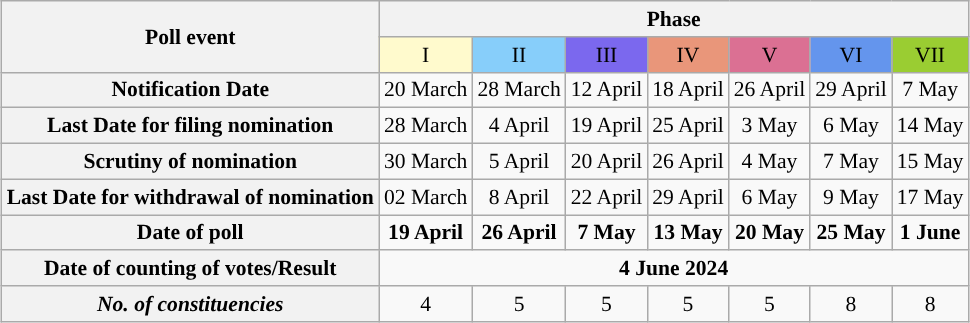<table class="wikitable" style="text-align:center;margin:auto;font-size:90%;">
<tr>
<th rowspan=2>Poll event</th>
<th colspan=7>Phase</th>
</tr>
<tr>
<td bgcolor=#FFFACD>I</td>
<td bgcolor=#87CEFA>II</td>
<td bgcolor=#7B68EE>III</td>
<td bgcolor=#E9967A>IV</td>
<td bgcolor=#DB7093>V</td>
<td bgcolor=#6495ED>VI</td>
<td bgcolor=#9ACD32>VII</td>
</tr>
<tr>
<th>Notification Date</th>
<td>20 March</td>
<td>28 March</td>
<td>12 April</td>
<td>18 April</td>
<td>26 April</td>
<td>29 April</td>
<td>7 May</td>
</tr>
<tr>
<th>Last Date for filing nomination</th>
<td>28 March</td>
<td>4 April</td>
<td>19 April</td>
<td>25 April</td>
<td>3 May</td>
<td>6 May</td>
<td>14 May</td>
</tr>
<tr>
<th>Scrutiny of nomination</th>
<td>30 March</td>
<td>5 April</td>
<td>20 April</td>
<td>26 April</td>
<td>4 May</td>
<td>7 May</td>
<td>15 May</td>
</tr>
<tr>
<th>Last Date for withdrawal of nomination</th>
<td>02 March</td>
<td>8 April</td>
<td>22 April</td>
<td>29 April</td>
<td>6 May</td>
<td>9 May</td>
<td>17 May</td>
</tr>
<tr>
<th>Date of poll</th>
<td><strong>19 April</strong></td>
<td><strong>26 April</strong></td>
<td><strong>7 May</strong></td>
<td><strong>13 May</strong></td>
<td><strong>20 May</strong></td>
<td><strong>25 May</strong></td>
<td><strong>1 June</strong></td>
</tr>
<tr>
<th>Date of counting of votes/Result</th>
<td colspan="7"><strong>4 June 2024</strong></td>
</tr>
<tr>
<th><strong><em>No. of constituencies</em></strong></th>
<td>4</td>
<td>5</td>
<td>5</td>
<td>5</td>
<td>5</td>
<td>8</td>
<td>8</td>
</tr>
</table>
